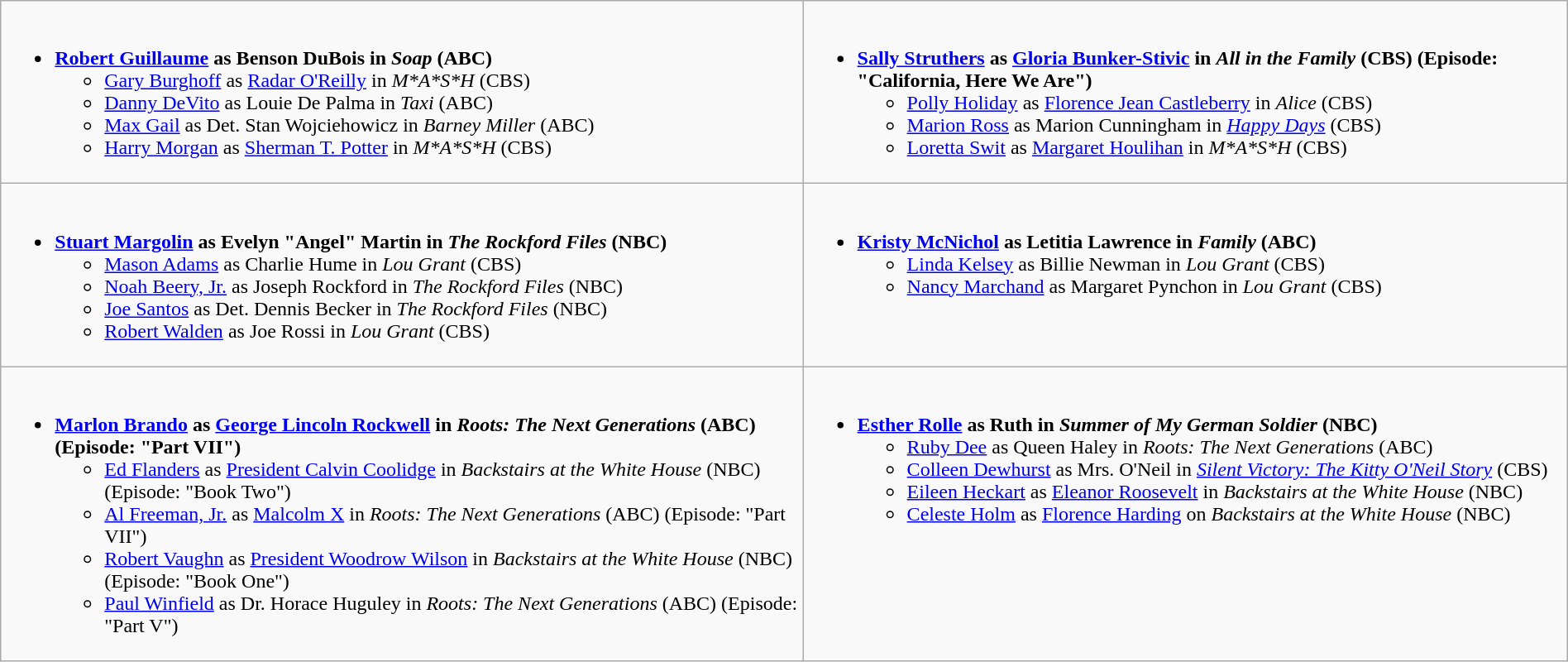<table class=wikitable width="100%">
<tr>
<td style="vertical-align:top;"><br><ul><li><strong><a href='#'>Robert Guillaume</a> as Benson DuBois in <em>Soap</em> (ABC)</strong><ul><li><a href='#'>Gary Burghoff</a> as <a href='#'>Radar O'Reilly</a> in <em>M*A*S*H</em> (CBS)</li><li><a href='#'>Danny DeVito</a> as Louie De Palma in <em>Taxi</em> (ABC)</li><li><a href='#'>Max Gail</a> as Det. Stan Wojciehowicz in <em>Barney Miller</em> (ABC)</li><li><a href='#'>Harry Morgan</a> as <a href='#'>Sherman T. Potter</a> in <em>M*A*S*H</em> (CBS)</li></ul></li></ul></td>
<td style="vertical-align:top;"><br><ul><li><strong><a href='#'>Sally Struthers</a> as <a href='#'>Gloria Bunker-Stivic</a> in <em>All in the Family</em> (CBS) (Episode: "California, Here We Are")</strong><ul><li><a href='#'>Polly Holiday</a> as <a href='#'>Florence Jean Castleberry</a> in <em>Alice</em> (CBS)</li><li><a href='#'>Marion Ross</a> as Marion Cunningham in <em><a href='#'>Happy Days</a></em> (CBS)</li><li><a href='#'>Loretta Swit</a> as <a href='#'>Margaret Houlihan</a> in <em>M*A*S*H</em> (CBS)</li></ul></li></ul></td>
</tr>
<tr>
<td style="vertical-align:top;"><br><ul><li><strong><a href='#'>Stuart Margolin</a> as Evelyn "Angel" Martin in <em>The Rockford Files</em> (NBC)</strong><ul><li><a href='#'>Mason Adams</a> as Charlie Hume in <em>Lou Grant</em> (CBS)</li><li><a href='#'>Noah Beery, Jr.</a> as Joseph Rockford in <em>The Rockford Files</em> (NBC)</li><li><a href='#'>Joe Santos</a> as Det. Dennis Becker in <em>The Rockford Files</em> (NBC)</li><li><a href='#'>Robert Walden</a> as Joe Rossi in <em>Lou Grant</em> (CBS)</li></ul></li></ul></td>
<td style="vertical-align:top;"><br><ul><li><strong><a href='#'>Kristy McNichol</a> as Letitia Lawrence in <em>Family</em> (ABC)</strong><ul><li><a href='#'>Linda Kelsey</a> as Billie Newman in <em>Lou Grant</em> (CBS)</li><li><a href='#'>Nancy Marchand</a> as Margaret Pynchon in <em>Lou Grant</em> (CBS)</li></ul></li></ul></td>
</tr>
<tr>
<td style="vertical-align:top;"><br><ul><li><strong><a href='#'>Marlon Brando</a> as <a href='#'>George Lincoln Rockwell</a> in <em>Roots: The Next Generations</em> (ABC) (Episode: "Part VII")</strong><ul><li><a href='#'>Ed Flanders</a> as <a href='#'>President Calvin Coolidge</a> in <em>Backstairs at the White House</em> (NBC) (Episode: "Book Two")</li><li><a href='#'>Al Freeman, Jr.</a> as <a href='#'>Malcolm X</a> in <em>Roots: The Next Generations</em> (ABC) (Episode: "Part VII")</li><li><a href='#'>Robert Vaughn</a> as <a href='#'>President Woodrow Wilson</a> in <em>Backstairs at the White House</em> (NBC) (Episode: "Book One")</li><li><a href='#'>Paul Winfield</a> as Dr. Horace Huguley in <em>Roots: The Next Generations</em> (ABC) (Episode: "Part V")</li></ul></li></ul></td>
<td style="vertical-align:top;"><br><ul><li><strong><a href='#'>Esther Rolle</a> as Ruth in <em>Summer of My German Soldier</em> (NBC)</strong><ul><li><a href='#'>Ruby Dee</a> as Queen Haley in <em>Roots: The Next Generations</em> (ABC)</li><li><a href='#'>Colleen Dewhurst</a> as Mrs. O'Neil in <em><a href='#'>Silent Victory: The Kitty O'Neil Story</a></em> (CBS)</li><li><a href='#'>Eileen Heckart</a> as <a href='#'>Eleanor Roosevelt</a> in <em>Backstairs at the White House</em> (NBC)</li><li><a href='#'>Celeste Holm</a> as <a href='#'>Florence Harding</a> on <em>Backstairs at the White House</em> (NBC)</li></ul></li></ul></td>
</tr>
</table>
